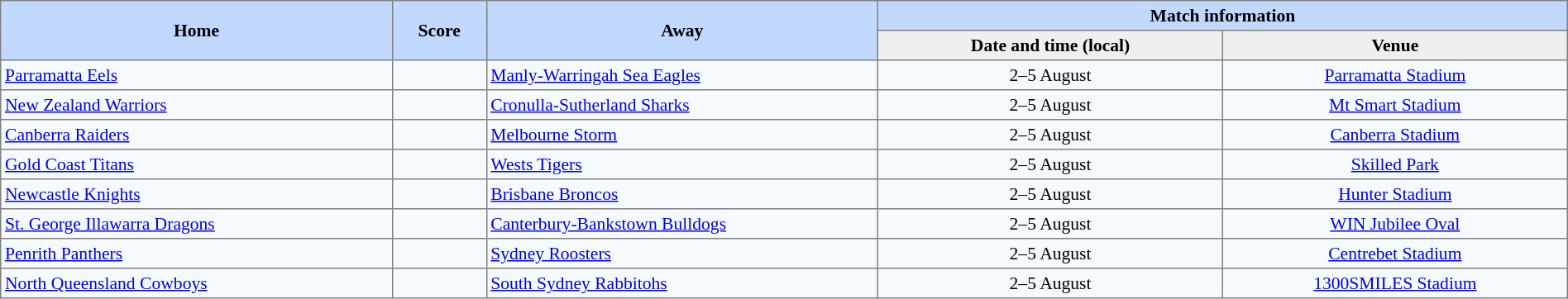<table border="1" cellpadding="3" cellspacing="0" style="border-collapse:collapse; font-size:90%; width:100%;">
<tr bgcolor=#C1D8FF>
<th rowspan=2 width=25%>Home</th>
<th rowspan=2 width=6%>Score</th>
<th rowspan=2 width=25%>Away</th>
<th colspan=6>Match information</th>
</tr>
<tr bgcolor=#EFEFEF>
<th width=22%>Date and time (local)</th>
<th width=22%>Venue</th>
</tr>
<tr style="text-align:center; background:#f5faff;">
<td align=left> <a href='#'>Parramatta Eels</a></td>
<td></td>
<td align=left> <a href='#'>Manly-Warringah Sea Eagles</a></td>
<td>2–5 August</td>
<td><a href='#'>Parramatta Stadium</a></td>
</tr>
<tr style="text-align:center; background:#f5faff;">
<td align=left> <a href='#'>New Zealand Warriors</a></td>
<td></td>
<td align=left> <a href='#'>Cronulla-Sutherland Sharks</a></td>
<td>2–5 August</td>
<td><a href='#'>Mt Smart Stadium</a></td>
</tr>
<tr style="text-align:center; background:#f5faff;">
<td align=left> <a href='#'>Canberra Raiders</a></td>
<td></td>
<td align=left> <a href='#'>Melbourne Storm</a></td>
<td>2–5 August</td>
<td><a href='#'>Canberra Stadium</a></td>
</tr>
<tr style="text-align:center; background:#f5faff;">
<td align=left> <a href='#'>Gold Coast Titans</a></td>
<td></td>
<td align=left> <a href='#'>Wests Tigers</a></td>
<td>2–5 August</td>
<td><a href='#'>Skilled Park</a></td>
</tr>
<tr style="text-align:center; background:#f5faff;">
<td align=left> <a href='#'>Newcastle Knights</a></td>
<td></td>
<td align=left> <a href='#'>Brisbane Broncos</a></td>
<td>2–5 August</td>
<td><a href='#'>Hunter Stadium</a></td>
</tr>
<tr style="text-align:center; background:#f5faff;">
<td align=left> <a href='#'>St. George Illawarra Dragons</a></td>
<td></td>
<td align=left> <a href='#'>Canterbury-Bankstown Bulldogs</a></td>
<td>2–5 August</td>
<td><a href='#'>WIN Jubilee Oval</a></td>
</tr>
<tr style="text-align:center; background:#f5faff;">
<td align=left> <a href='#'>Penrith Panthers</a></td>
<td></td>
<td align=left> <a href='#'>Sydney Roosters</a></td>
<td>2–5 August</td>
<td><a href='#'>Centrebet Stadium</a></td>
</tr>
<tr style="text-align:center; background:#f5faff;">
<td align=left> <a href='#'>North Queensland Cowboys</a></td>
<td></td>
<td align=left> <a href='#'>South Sydney Rabbitohs</a></td>
<td>2–5 August</td>
<td><a href='#'>1300SMILES Stadium</a></td>
</tr>
</table>
